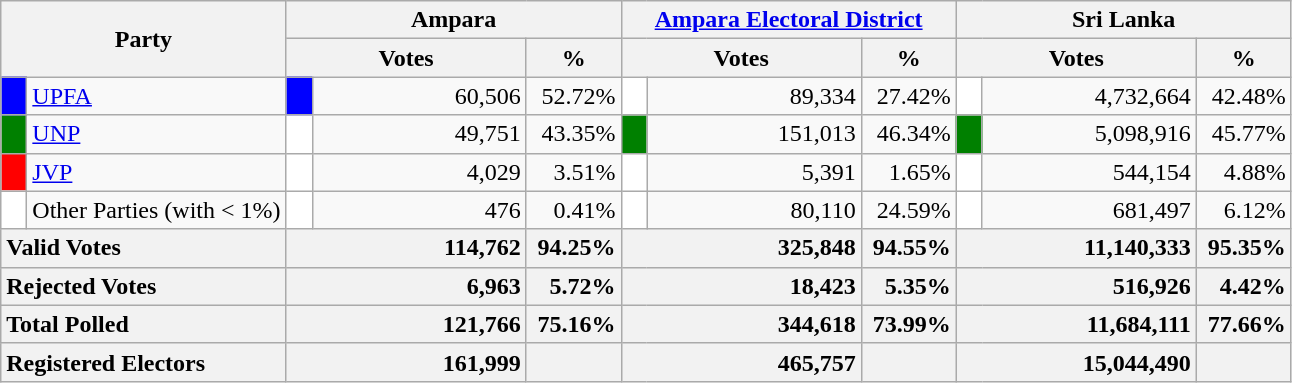<table class="wikitable">
<tr>
<th colspan="2" width="144px"rowspan="2">Party</th>
<th colspan="3" width="216px">Ampara</th>
<th colspan="3" width="216px"><a href='#'>Ampara Electoral District</a></th>
<th colspan="3" width="216px">Sri Lanka</th>
</tr>
<tr>
<th colspan="2" width="144px">Votes</th>
<th>%</th>
<th colspan="2" width="144px">Votes</th>
<th>%</th>
<th colspan="2" width="144px">Votes</th>
<th>%</th>
</tr>
<tr>
<td style="background-color:blue;" width="10px"></td>
<td style="text-align:left;"><a href='#'>UPFA</a></td>
<td style="background-color:blue;" width="10px"></td>
<td style="text-align:right;">60,506</td>
<td style="text-align:right;">52.72%</td>
<td style="background-color:white;" width="10px"></td>
<td style="text-align:right;">89,334</td>
<td style="text-align:right;">27.42%</td>
<td style="background-color:white;" width="10px"></td>
<td style="text-align:right;">4,732,664</td>
<td style="text-align:right;">42.48%</td>
</tr>
<tr>
<td style="background-color:green;" width="10px"></td>
<td style="text-align:left;"><a href='#'>UNP</a></td>
<td style="background-color:white;" width="10px"></td>
<td style="text-align:right;">49,751</td>
<td style="text-align:right;">43.35%</td>
<td style="background-color:green;" width="10px"></td>
<td style="text-align:right;">151,013</td>
<td style="text-align:right;">46.34%</td>
<td style="background-color:green;" width="10px"></td>
<td style="text-align:right;">5,098,916</td>
<td style="text-align:right;">45.77%</td>
</tr>
<tr>
<td style="background-color:red;" width="10px"></td>
<td style="text-align:left;"><a href='#'>JVP</a></td>
<td style="background-color:white;" width="10px"></td>
<td style="text-align:right;">4,029</td>
<td style="text-align:right;">3.51%</td>
<td style="background-color:white;" width="10px"></td>
<td style="text-align:right;">5,391</td>
<td style="text-align:right;">1.65%</td>
<td style="background-color:white;" width="10px"></td>
<td style="text-align:right;">544,154</td>
<td style="text-align:right;">4.88%</td>
</tr>
<tr>
<td style="background-color:white;" width="10px"></td>
<td style="text-align:left;">Other Parties (with < 1%)</td>
<td style="background-color:white;" width="10px"></td>
<td style="text-align:right;">476</td>
<td style="text-align:right;">0.41%</td>
<td style="background-color:white;" width="10px"></td>
<td style="text-align:right;">80,110</td>
<td style="text-align:right;">24.59%</td>
<td style="background-color:white;" width="10px"></td>
<td style="text-align:right;">681,497</td>
<td style="text-align:right;">6.12%</td>
</tr>
<tr>
<th colspan="2" width="144px"style="text-align:left;">Valid Votes</th>
<th style="text-align:right;"colspan="2" width="144px">114,762</th>
<th style="text-align:right;">94.25%</th>
<th style="text-align:right;"colspan="2" width="144px">325,848</th>
<th style="text-align:right;">94.55%</th>
<th style="text-align:right;"colspan="2" width="144px">11,140,333</th>
<th style="text-align:right;">95.35%</th>
</tr>
<tr>
<th colspan="2" width="144px"style="text-align:left;">Rejected Votes</th>
<th style="text-align:right;"colspan="2" width="144px">6,963</th>
<th style="text-align:right;">5.72%</th>
<th style="text-align:right;"colspan="2" width="144px">18,423</th>
<th style="text-align:right;">5.35%</th>
<th style="text-align:right;"colspan="2" width="144px">516,926</th>
<th style="text-align:right;">4.42%</th>
</tr>
<tr>
<th colspan="2" width="144px"style="text-align:left;">Total Polled</th>
<th style="text-align:right;"colspan="2" width="144px">121,766</th>
<th style="text-align:right;">75.16%</th>
<th style="text-align:right;"colspan="2" width="144px">344,618</th>
<th style="text-align:right;">73.99%</th>
<th style="text-align:right;"colspan="2" width="144px">11,684,111</th>
<th style="text-align:right;">77.66%</th>
</tr>
<tr>
<th colspan="2" width="144px"style="text-align:left;">Registered Electors</th>
<th style="text-align:right;"colspan="2" width="144px">161,999</th>
<th></th>
<th style="text-align:right;"colspan="2" width="144px">465,757</th>
<th></th>
<th style="text-align:right;"colspan="2" width="144px">15,044,490</th>
<th></th>
</tr>
</table>
